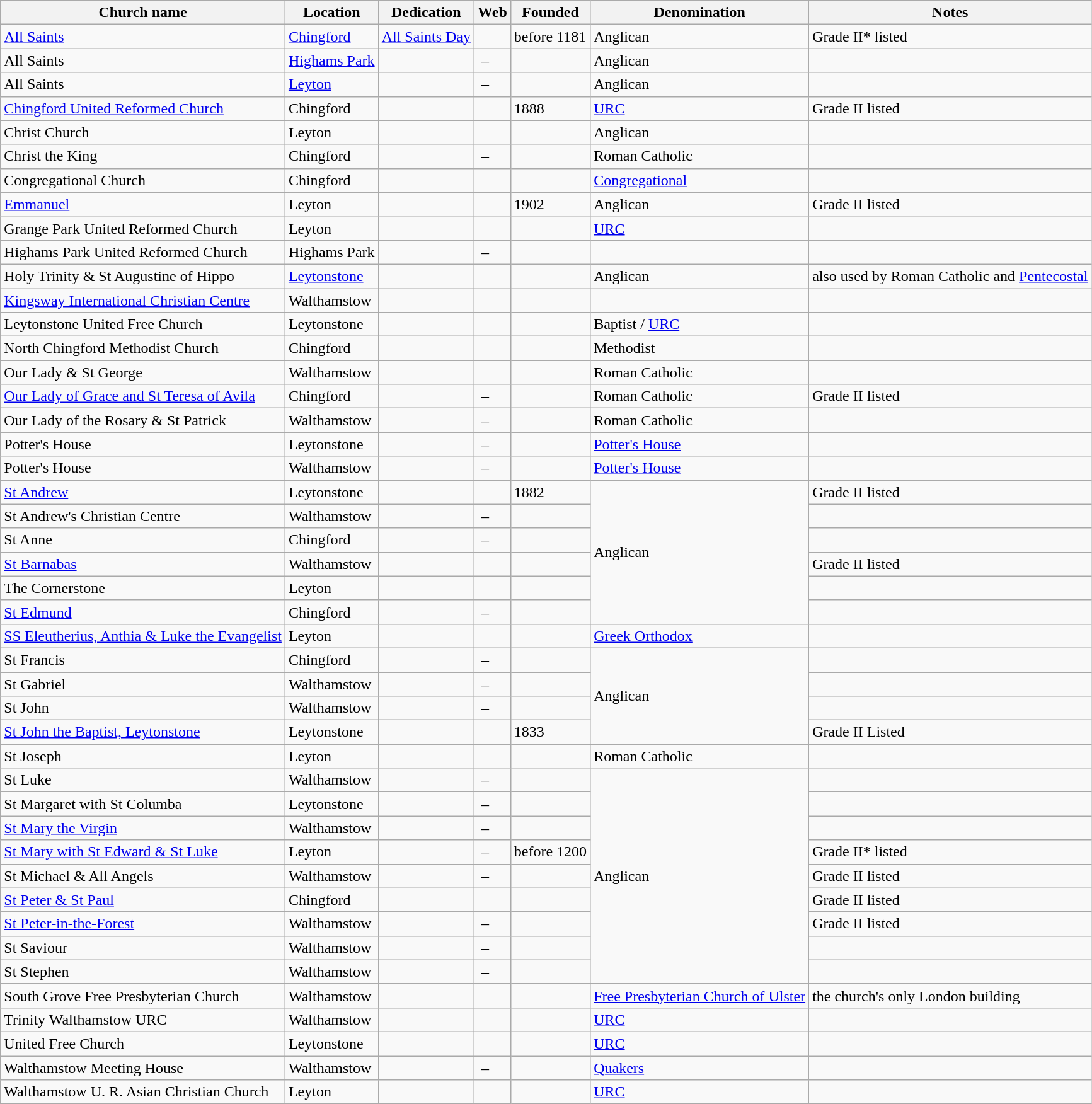<table class="wikitable sortable">
<tr>
<th>Church name</th>
<th>Location</th>
<th>Dedication</th>
<th>Web</th>
<th>Founded</th>
<th>Denomination</th>
<th>Notes</th>
</tr>
<tr>
<td><a href='#'>All Saints</a></td>
<td><a href='#'>Chingford</a></td>
<td><a href='#'>All Saints Day</a></td>
<td></td>
<td>before 1181</td>
<td>Anglican</td>
<td>Grade II* listed</td>
</tr>
<tr>
<td>All Saints</td>
<td><a href='#'>Highams Park</a></td>
<td></td>
<td> –</td>
<td></td>
<td>Anglican</td>
<td></td>
</tr>
<tr>
<td>All Saints</td>
<td><a href='#'>Leyton</a></td>
<td></td>
<td> –</td>
<td></td>
<td>Anglican</td>
<td></td>
</tr>
<tr>
<td><a href='#'>Chingford United Reformed Church</a></td>
<td>Chingford</td>
<td></td>
<td></td>
<td>1888</td>
<td><a href='#'>URC</a></td>
<td>Grade II listed</td>
</tr>
<tr>
<td>Christ Church</td>
<td>Leyton</td>
<td></td>
<td></td>
<td></td>
<td>Anglican</td>
<td></td>
</tr>
<tr>
<td>Christ the King</td>
<td>Chingford</td>
<td></td>
<td> –</td>
<td></td>
<td>Roman Catholic</td>
<td></td>
</tr>
<tr>
<td>Congregational Church</td>
<td>Chingford</td>
<td></td>
<td></td>
<td></td>
<td><a href='#'>Congregational</a></td>
<td></td>
</tr>
<tr>
<td><a href='#'>Emmanuel</a></td>
<td>Leyton</td>
<td></td>
<td></td>
<td>1902</td>
<td>Anglican</td>
<td>Grade II listed</td>
</tr>
<tr>
<td>Grange Park United Reformed Church</td>
<td>Leyton</td>
<td></td>
<td></td>
<td></td>
<td><a href='#'>URC</a></td>
<td></td>
</tr>
<tr>
<td>Highams Park United Reformed Church</td>
<td>Highams Park</td>
<td></td>
<td> –</td>
<td></td>
<td></td>
<td></td>
</tr>
<tr>
<td>Holy Trinity & St Augustine of Hippo</td>
<td><a href='#'>Leytonstone</a></td>
<td></td>
<td></td>
<td></td>
<td>Anglican</td>
<td>also used by Roman Catholic and <a href='#'>Pentecostal</a></td>
</tr>
<tr>
<td><a href='#'>Kingsway International Christian Centre</a></td>
<td>Walthamstow</td>
<td></td>
<td></td>
<td></td>
<td></td>
<td></td>
</tr>
<tr>
<td>Leytonstone United Free Church</td>
<td>Leytonstone</td>
<td></td>
<td></td>
<td></td>
<td>Baptist / <a href='#'>URC</a></td>
<td></td>
</tr>
<tr>
<td>North Chingford Methodist Church</td>
<td>Chingford</td>
<td></td>
<td></td>
<td></td>
<td>Methodist</td>
<td></td>
</tr>
<tr>
<td>Our Lady & St George</td>
<td>Walthamstow</td>
<td></td>
<td></td>
<td></td>
<td>Roman Catholic</td>
<td></td>
</tr>
<tr>
<td><a href='#'>Our Lady of Grace and St Teresa of Avila</a></td>
<td>Chingford</td>
<td></td>
<td> –</td>
<td></td>
<td>Roman Catholic</td>
<td>Grade II listed</td>
</tr>
<tr>
<td>Our Lady of the Rosary & St Patrick</td>
<td>Walthamstow</td>
<td></td>
<td> –</td>
<td></td>
<td>Roman Catholic</td>
<td></td>
</tr>
<tr>
<td>Potter's House</td>
<td>Leytonstone</td>
<td></td>
<td> –</td>
<td></td>
<td><a href='#'>Potter's House</a></td>
<td></td>
</tr>
<tr>
<td>Potter's House</td>
<td>Walthamstow</td>
<td></td>
<td> –</td>
<td></td>
<td><a href='#'>Potter's House</a></td>
<td></td>
</tr>
<tr>
<td><a href='#'>St Andrew</a></td>
<td>Leytonstone</td>
<td></td>
<td></td>
<td>1882</td>
<td rowspan="6">Anglican</td>
<td>Grade II listed</td>
</tr>
<tr>
<td>St Andrew's Christian Centre</td>
<td>Walthamstow</td>
<td></td>
<td> –</td>
<td></td>
<td></td>
</tr>
<tr>
<td>St Anne</td>
<td>Chingford</td>
<td></td>
<td> –</td>
<td></td>
<td></td>
</tr>
<tr>
<td><a href='#'>St Barnabas</a></td>
<td>Walthamstow</td>
<td></td>
<td></td>
<td></td>
<td>Grade II listed</td>
</tr>
<tr>
<td>The Cornerstone</td>
<td>Leyton</td>
<td></td>
<td></td>
<td></td>
<td></td>
</tr>
<tr>
<td><a href='#'>St Edmund</a></td>
<td>Chingford</td>
<td></td>
<td> –</td>
<td></td>
<td></td>
</tr>
<tr>
<td><a href='#'>SS Eleutherius, Anthia & Luke the Evangelist</a></td>
<td>Leyton</td>
<td></td>
<td></td>
<td></td>
<td><a href='#'>Greek Orthodox</a></td>
<td></td>
</tr>
<tr>
<td>St Francis</td>
<td>Chingford</td>
<td></td>
<td> –</td>
<td></td>
<td rowspan="4">Anglican</td>
<td></td>
</tr>
<tr>
<td>St Gabriel</td>
<td>Walthamstow</td>
<td></td>
<td> –</td>
<td></td>
<td></td>
</tr>
<tr>
<td>St John</td>
<td>Walthamstow</td>
<td></td>
<td> –</td>
<td></td>
<td></td>
</tr>
<tr>
<td><a href='#'>St John the Baptist, Leytonstone</a></td>
<td>Leytonstone</td>
<td></td>
<td></td>
<td>1833</td>
<td>Grade II Listed</td>
</tr>
<tr>
<td>St Joseph</td>
<td>Leyton</td>
<td></td>
<td></td>
<td></td>
<td>Roman Catholic</td>
<td></td>
</tr>
<tr>
<td>St Luke</td>
<td>Walthamstow</td>
<td></td>
<td> –</td>
<td></td>
<td rowspan="9">Anglican</td>
<td></td>
</tr>
<tr>
<td>St Margaret with St Columba</td>
<td>Leytonstone</td>
<td></td>
<td> –</td>
<td></td>
<td></td>
</tr>
<tr>
<td><a href='#'>St Mary the Virgin</a></td>
<td>Walthamstow</td>
<td></td>
<td> –</td>
<td></td>
<td></td>
</tr>
<tr>
<td><a href='#'>St Mary with St Edward & St Luke</a></td>
<td>Leyton</td>
<td></td>
<td> –</td>
<td>before 1200</td>
<td>Grade II* listed</td>
</tr>
<tr>
<td>St Michael & All Angels</td>
<td>Walthamstow</td>
<td></td>
<td> –</td>
<td></td>
<td>Grade II listed</td>
</tr>
<tr>
<td><a href='#'>St Peter & St Paul</a></td>
<td>Chingford</td>
<td></td>
<td></td>
<td></td>
<td>Grade II listed</td>
</tr>
<tr>
<td><a href='#'>St Peter-in-the-Forest</a></td>
<td>Walthamstow</td>
<td></td>
<td> –</td>
<td></td>
<td>Grade II listed</td>
</tr>
<tr>
<td>St Saviour</td>
<td>Walthamstow</td>
<td></td>
<td> –</td>
<td></td>
<td></td>
</tr>
<tr>
<td>St Stephen</td>
<td>Walthamstow</td>
<td></td>
<td> –</td>
<td></td>
<td></td>
</tr>
<tr>
<td>South Grove Free Presbyterian Church</td>
<td>Walthamstow</td>
<td></td>
<td></td>
<td></td>
<td><a href='#'>Free Presbyterian Church of Ulster</a></td>
<td>the church's only London building</td>
</tr>
<tr>
<td>Trinity Walthamstow URC</td>
<td>Walthamstow</td>
<td></td>
<td></td>
<td></td>
<td><a href='#'>URC</a></td>
<td></td>
</tr>
<tr>
<td>United Free Church</td>
<td>Leytonstone</td>
<td></td>
<td></td>
<td></td>
<td><a href='#'>URC</a></td>
<td></td>
</tr>
<tr>
<td>Walthamstow Meeting House</td>
<td>Walthamstow</td>
<td></td>
<td> –</td>
<td></td>
<td><a href='#'>Quakers</a></td>
<td></td>
</tr>
<tr>
<td>Walthamstow U. R. Asian Christian Church</td>
<td>Leyton</td>
<td></td>
<td></td>
<td></td>
<td><a href='#'>URC</a></td>
<td></td>
</tr>
</table>
